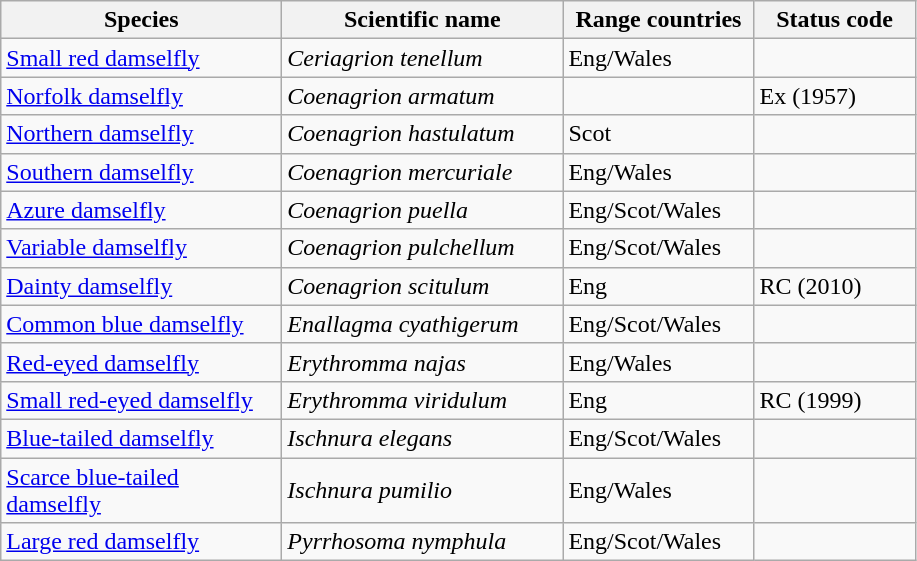<table class="wikitable">
<tr>
<th>Species</th>
<th>Scientific name</th>
<th>Range countries</th>
<th>Status code</th>
</tr>
<tr>
<td style="width:180px"><a href='#'>Small red damselfly</a></td>
<td style="width:180px"><em>Ceriagrion tenellum</em></td>
<td style="width:120px">Eng/Wales</td>
<td style="width:100px"></td>
</tr>
<tr>
<td><a href='#'>Norfolk damselfly</a></td>
<td><em>Coenagrion armatum</em></td>
<td></td>
<td>Ex (1957)</td>
</tr>
<tr>
<td><a href='#'>Northern damselfly</a></td>
<td><em>Coenagrion hastulatum</em></td>
<td>Scot</td>
<td></td>
</tr>
<tr>
<td><a href='#'>Southern damselfly</a></td>
<td><em>Coenagrion mercuriale</em></td>
<td>Eng/Wales</td>
<td></td>
</tr>
<tr>
<td><a href='#'>Azure damselfly</a></td>
<td><em>Coenagrion puella</em></td>
<td>Eng/Scot/Wales</td>
<td></td>
</tr>
<tr>
<td><a href='#'>Variable damselfly</a></td>
<td><em>Coenagrion pulchellum</em></td>
<td>Eng/Scot/Wales</td>
<td></td>
</tr>
<tr>
<td><a href='#'>Dainty damselfly</a></td>
<td><em>Coenagrion scitulum</em></td>
<td>Eng</td>
<td>RC (2010)</td>
</tr>
<tr>
<td><a href='#'>Common blue damselfly</a></td>
<td><em>Enallagma cyathigerum</em></td>
<td>Eng/Scot/Wales</td>
<td></td>
</tr>
<tr>
<td><a href='#'>Red-eyed damselfly</a></td>
<td><em>Erythromma najas</em></td>
<td>Eng/Wales</td>
<td></td>
</tr>
<tr>
<td><a href='#'>Small red-eyed damselfly</a></td>
<td><em>Erythromma viridulum</em></td>
<td>Eng</td>
<td>RC (1999)</td>
</tr>
<tr>
<td><a href='#'>Blue-tailed damselfly</a></td>
<td><em>Ischnura elegans</em></td>
<td>Eng/Scot/Wales</td>
<td></td>
</tr>
<tr>
<td><a href='#'>Scarce blue-tailed damselfly</a></td>
<td><em>Ischnura pumilio</em></td>
<td>Eng/Wales</td>
<td></td>
</tr>
<tr>
<td><a href='#'>Large red damselfly</a></td>
<td><em>Pyrrhosoma nymphula</em></td>
<td>Eng/Scot/Wales</td>
<td></td>
</tr>
</table>
